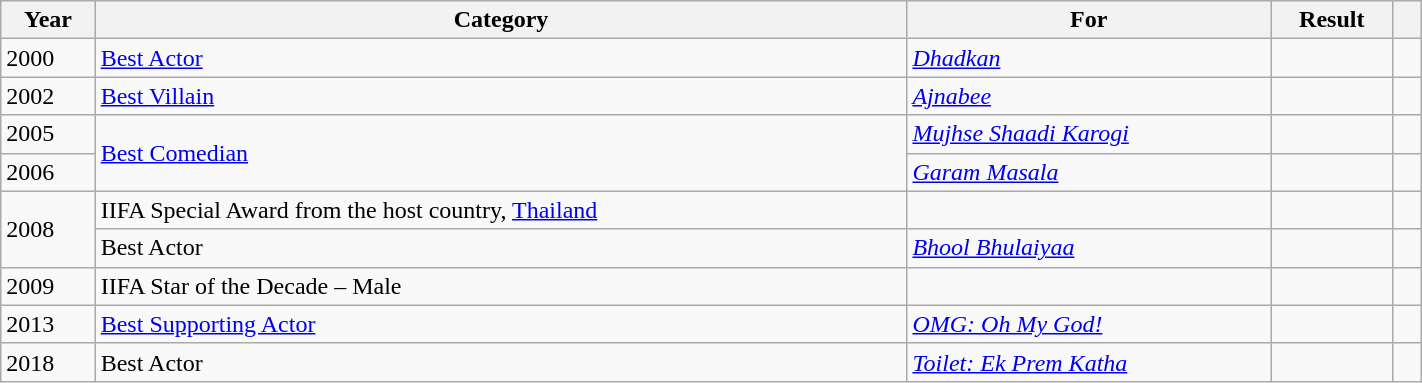<table class="wikitable sortable plainrowheaders" width=75%>
<tr>
<th scope="col">Year</th>
<th scope="col">Category</th>
<th scope="col">For</th>
<th scope="col">Result</th>
<th scope="col" class="unsortable" width=2%></th>
</tr>
<tr>
<td>2000</td>
<td><a href='#'>Best Actor</a></td>
<td><em><a href='#'>Dhadkan</a></em></td>
<td></td>
<td style="text-align:center;"></td>
</tr>
<tr>
<td>2002</td>
<td><a href='#'>Best Villain</a></td>
<td><em><a href='#'>Ajnabee</a></em></td>
<td></td>
<td style="text-align:center;"></td>
</tr>
<tr>
<td>2005</td>
<td rowspan="2"><a href='#'>Best Comedian</a></td>
<td><em><a href='#'>Mujhse Shaadi Karogi</a></em></td>
<td></td>
<td style="text-align:center;"></td>
</tr>
<tr>
<td>2006</td>
<td><em><a href='#'>Garam Masala</a></em></td>
<td></td>
<td style="text-align:center;"></td>
</tr>
<tr>
<td rowspan="2">2008</td>
<td>IIFA Special Award from the host country, <a href='#'>Thailand</a></td>
<td></td>
<td></td>
<td style="text-align:center;"></td>
</tr>
<tr>
<td>Best Actor</td>
<td><em><a href='#'>Bhool Bhulaiyaa</a></em></td>
<td></td>
<td style="text-align:center;"></td>
</tr>
<tr>
<td>2009</td>
<td>IIFA Star of the Decade – Male</td>
<td></td>
<td></td>
<td style="text-align:center;"></td>
</tr>
<tr>
<td>2013</td>
<td><a href='#'>Best Supporting Actor</a></td>
<td><em><a href='#'>OMG: Oh My God!</a></em></td>
<td></td>
<td style="text-align:center;"></td>
</tr>
<tr>
<td>2018</td>
<td>Best Actor</td>
<td><em><a href='#'>Toilet: Ek Prem Katha</a></em></td>
<td></td>
<td style="text-align:center;"></td>
</tr>
</table>
